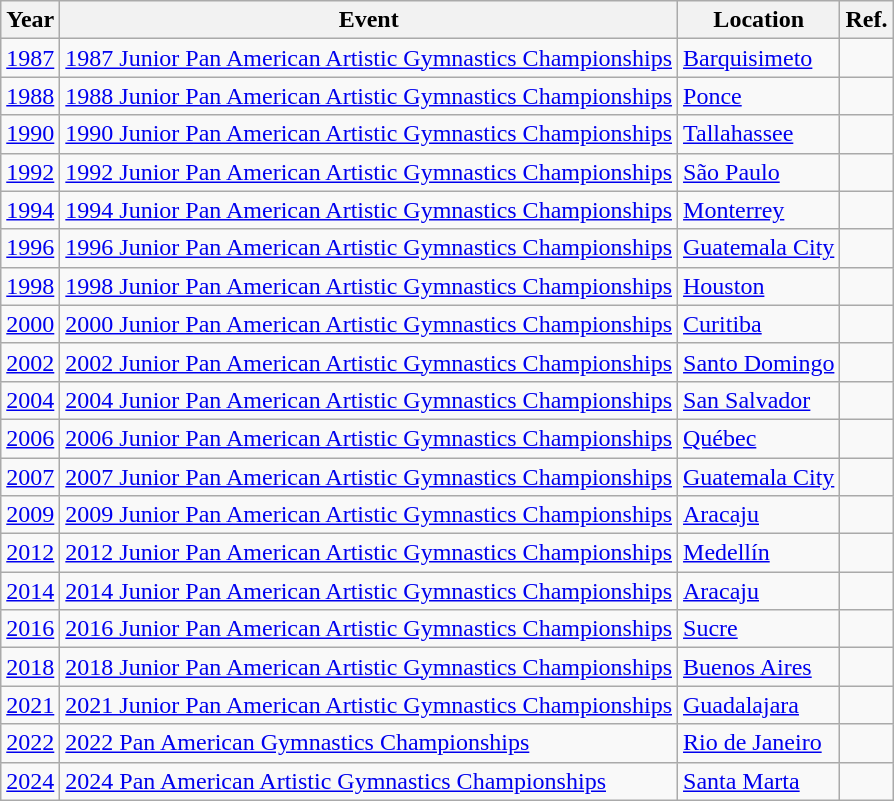<table class="wikitable">
<tr>
<th>Year</th>
<th>Event</th>
<th>Location</th>
<th>Ref.</th>
</tr>
<tr>
<td><a href='#'>1987</a></td>
<td><a href='#'>1987 Junior Pan American Artistic Gymnastics Championships</a></td>
<td> <a href='#'>Barquisimeto</a></td>
<td></td>
</tr>
<tr>
<td><a href='#'>1988</a></td>
<td><a href='#'>1988 Junior Pan American Artistic Gymnastics Championships</a></td>
<td> <a href='#'>Ponce</a></td>
<td></td>
</tr>
<tr>
<td><a href='#'>1990</a></td>
<td><a href='#'>1990 Junior Pan American Artistic Gymnastics Championships</a></td>
<td> <a href='#'>Tallahassee</a></td>
<td></td>
</tr>
<tr>
<td><a href='#'>1992</a></td>
<td><a href='#'>1992 Junior Pan American Artistic Gymnastics Championships</a></td>
<td> <a href='#'>São Paulo</a></td>
<td></td>
</tr>
<tr>
<td><a href='#'>1994</a></td>
<td><a href='#'>1994 Junior Pan American Artistic Gymnastics Championships</a></td>
<td> <a href='#'>Monterrey</a></td>
<td></td>
</tr>
<tr>
<td><a href='#'>1996</a></td>
<td><a href='#'>1996 Junior Pan American Artistic Gymnastics Championships</a></td>
<td> <a href='#'>Guatemala City</a></td>
<td></td>
</tr>
<tr>
<td><a href='#'>1998</a></td>
<td><a href='#'>1998 Junior Pan American Artistic Gymnastics Championships</a></td>
<td> <a href='#'>Houston</a></td>
<td></td>
</tr>
<tr>
<td><a href='#'>2000</a></td>
<td><a href='#'>2000 Junior Pan American Artistic Gymnastics Championships</a></td>
<td> <a href='#'>Curitiba</a></td>
<td></td>
</tr>
<tr>
<td><a href='#'>2002</a></td>
<td><a href='#'>2002 Junior Pan American Artistic Gymnastics Championships</a></td>
<td> <a href='#'>Santo Domingo</a></td>
<td></td>
</tr>
<tr>
<td><a href='#'>2004</a></td>
<td><a href='#'>2004 Junior Pan American Artistic Gymnastics Championships</a></td>
<td> <a href='#'>San Salvador</a></td>
<td></td>
</tr>
<tr>
<td><a href='#'>2006</a></td>
<td><a href='#'>2006 Junior Pan American Artistic Gymnastics Championships</a></td>
<td> <a href='#'>Québec</a></td>
<td></td>
</tr>
<tr>
<td><a href='#'>2007</a></td>
<td><a href='#'>2007 Junior Pan American Artistic Gymnastics Championships</a></td>
<td> <a href='#'>Guatemala City</a></td>
<td></td>
</tr>
<tr>
<td><a href='#'>2009</a></td>
<td><a href='#'>2009 Junior Pan American Artistic Gymnastics Championships</a></td>
<td> <a href='#'>Aracaju</a></td>
<td></td>
</tr>
<tr>
<td><a href='#'>2012</a></td>
<td><a href='#'>2012 Junior Pan American Artistic Gymnastics Championships</a></td>
<td> <a href='#'>Medellín</a></td>
<td></td>
</tr>
<tr>
<td><a href='#'>2014</a></td>
<td><a href='#'>2014 Junior Pan American Artistic Gymnastics Championships</a></td>
<td> <a href='#'>Aracaju</a></td>
<td></td>
</tr>
<tr>
<td><a href='#'>2016</a></td>
<td><a href='#'>2016 Junior Pan American Artistic Gymnastics Championships</a></td>
<td> <a href='#'>Sucre</a></td>
<td></td>
</tr>
<tr>
<td><a href='#'>2018</a></td>
<td><a href='#'>2018 Junior Pan American Artistic Gymnastics Championships</a></td>
<td> <a href='#'>Buenos Aires</a></td>
<td></td>
</tr>
<tr>
<td><a href='#'>2021</a></td>
<td><a href='#'>2021 Junior Pan American Artistic Gymnastics Championships</a></td>
<td> <a href='#'>Guadalajara</a></td>
<td></td>
</tr>
<tr>
<td><a href='#'>2022</a></td>
<td><a href='#'>2022 Pan American Gymnastics Championships</a></td>
<td> <a href='#'>Rio de Janeiro</a></td>
<td></td>
</tr>
<tr>
<td><a href='#'>2024</a></td>
<td><a href='#'>2024 Pan American Artistic Gymnastics Championships</a></td>
<td> <a href='#'>Santa Marta</a></td>
<td></td>
</tr>
</table>
